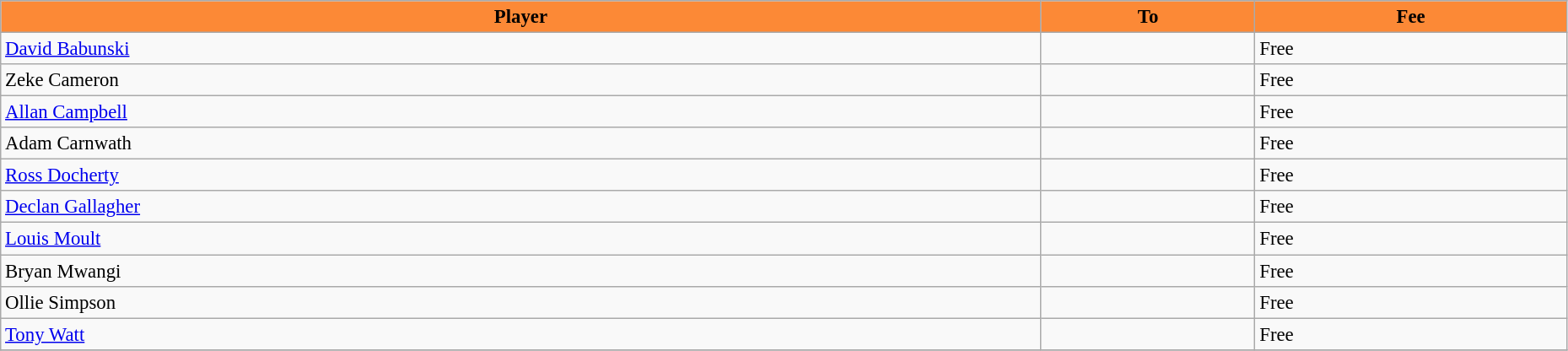<table class="wikitable" style="text-align:left; font-size:95%;width:98%;">
<tr>
<th style="background:#FC8936; color:black;">Player</th>
<th style="background:#FC8936; color:black;">To</th>
<th style="background:#FC8936; color:black;">Fee</th>
</tr>
<tr>
<td> <a href='#'>David Babunski</a></td>
<td></td>
<td>Free</td>
</tr>
<tr>
<td> Zeke Cameron</td>
<td></td>
<td>Free</td>
</tr>
<tr>
<td> <a href='#'>Allan Campbell</a></td>
<td></td>
<td>Free</td>
</tr>
<tr>
<td> Adam Carnwath</td>
<td></td>
<td>Free</td>
</tr>
<tr>
<td> <a href='#'>Ross Docherty</a></td>
<td></td>
<td>Free</td>
</tr>
<tr>
<td> <a href='#'>Declan Gallagher</a></td>
<td></td>
<td>Free</td>
</tr>
<tr>
<td> <a href='#'>Louis Moult</a></td>
<td></td>
<td>Free</td>
</tr>
<tr>
<td> Bryan Mwangi</td>
<td></td>
<td>Free</td>
</tr>
<tr>
<td> Ollie Simpson</td>
<td></td>
<td>Free</td>
</tr>
<tr>
<td> <a href='#'>Tony Watt</a></td>
<td></td>
<td>Free</td>
</tr>
<tr>
</tr>
</table>
